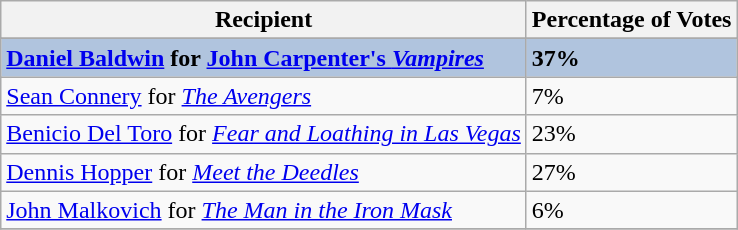<table class="wikitable sortable plainrowheaders">
<tr>
<th>Recipient</th>
<th>Percentage of Votes</th>
</tr>
<tr>
</tr>
<tr style="background:#B0C4DE;">
<td><strong><a href='#'>Daniel Baldwin</a> for <a href='#'>John Carpenter's <em>Vampires</em></a></strong></td>
<td><strong>37%</strong></td>
</tr>
<tr>
<td><a href='#'>Sean Connery</a> for <em><a href='#'>The Avengers</a></em></td>
<td>7%</td>
</tr>
<tr>
<td><a href='#'>Benicio Del Toro</a> for <em><a href='#'>Fear and Loathing in Las Vegas</a></em></td>
<td>23%</td>
</tr>
<tr>
<td><a href='#'>Dennis Hopper</a> for <em><a href='#'>Meet the Deedles</a></em></td>
<td>27%</td>
</tr>
<tr>
<td><a href='#'>John Malkovich</a> for <em><a href='#'>The Man in the Iron Mask</a></em></td>
<td>6%</td>
</tr>
<tr>
</tr>
</table>
